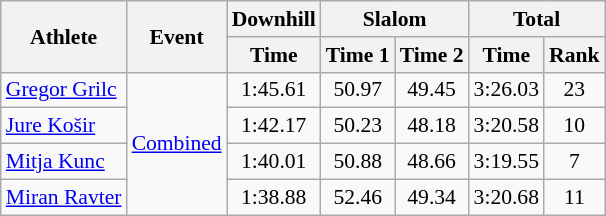<table class="wikitable" style="font-size:90%">
<tr>
<th rowspan="2">Athlete</th>
<th rowspan="2">Event</th>
<th>Downhill</th>
<th colspan="2">Slalom</th>
<th colspan="2">Total</th>
</tr>
<tr>
<th>Time</th>
<th>Time 1</th>
<th>Time 2</th>
<th>Time</th>
<th>Rank</th>
</tr>
<tr>
<td><a href='#'>Gregor Grilc</a></td>
<td rowspan="4"><a href='#'>Combined</a></td>
<td align="center">1:45.61</td>
<td align="center">50.97</td>
<td align="center">49.45</td>
<td align="center">3:26.03</td>
<td align="center">23</td>
</tr>
<tr>
<td><a href='#'>Jure Košir</a></td>
<td align="center">1:42.17</td>
<td align="center">50.23</td>
<td align="center">48.18</td>
<td align="center">3:20.58</td>
<td align="center">10</td>
</tr>
<tr>
<td><a href='#'>Mitja Kunc</a></td>
<td align="center">1:40.01</td>
<td align="center">50.88</td>
<td align="center">48.66</td>
<td align="center">3:19.55</td>
<td align="center">7</td>
</tr>
<tr>
<td><a href='#'>Miran Ravter</a></td>
<td align="center">1:38.88</td>
<td align="center">52.46</td>
<td align="center">49.34</td>
<td align="center">3:20.68</td>
<td align="center">11</td>
</tr>
</table>
